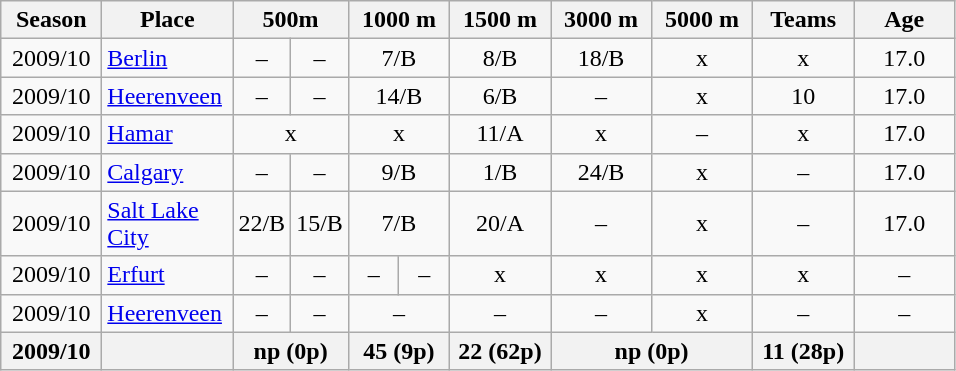<table class="wikitable">
<tr>
<th width="60">Season</th>
<th width="80">Place</th>
<th colspan="2" width="60">500m</th>
<th colspan="2" width="60">1000 m</th>
<th width="60">1500 m</th>
<th width="60">3000 m</th>
<th width="60">5000 m</th>
<th width="60">Teams</th>
<th width="60">Age</th>
</tr>
<tr valign="center", align="center">
<td>2009/10</td>
<td align="left"><a href='#'>Berlin</a></td>
<td>–</td>
<td>–</td>
<td colspan=2>7/B</td>
<td>8/B</td>
<td>18/B</td>
<td>x</td>
<td>x</td>
<td>17.0</td>
</tr>
<tr valign="center", align="center">
<td>2009/10</td>
<td align="left"><a href='#'>Heerenveen</a></td>
<td>–</td>
<td>–</td>
<td colspan=2>14/B</td>
<td>6/B</td>
<td>–</td>
<td>x</td>
<td>10</td>
<td>17.0</td>
</tr>
<tr valign="center", align="center">
<td>2009/10</td>
<td align="left"><a href='#'>Hamar</a></td>
<td colspan=2>x</td>
<td colspan=2>x</td>
<td>11/A</td>
<td>x</td>
<td>–</td>
<td>x</td>
<td>17.0</td>
</tr>
<tr valign="center", align="center">
<td>2009/10</td>
<td align="left"><a href='#'>Calgary</a></td>
<td>–</td>
<td>–</td>
<td colspan=2>9/B</td>
<td>1/B</td>
<td>24/B</td>
<td>x</td>
<td>–</td>
<td>17.0</td>
</tr>
<tr valign="center", align="center">
<td>2009/10</td>
<td align="left"><a href='#'>Salt Lake City</a></td>
<td width="30">22/B</td>
<td width="30">15/B</td>
<td colspan=2>7/B</td>
<td>20/A</td>
<td>–</td>
<td>x</td>
<td>–</td>
<td>17.0</td>
</tr>
<tr valign="center", align="center">
<td>2009/10</td>
<td align="left"><a href='#'>Erfurt</a></td>
<td>–</td>
<td>–</td>
<td>–</td>
<td>–</td>
<td>x</td>
<td>x</td>
<td>x</td>
<td>x</td>
<td>–</td>
</tr>
<tr valign="center", align="center">
<td>2009/10</td>
<td align="left"><a href='#'>Heerenveen</a></td>
<td>–</td>
<td>–</td>
<td colspan=2>–</td>
<td>–</td>
<td>–</td>
<td>x</td>
<td>–</td>
<td>–</td>
</tr>
<tr valign="center", align="center">
<th>2009/10</th>
<th align="left"></th>
<th colspan=2><strong>np (0p)</strong></th>
<th colspan=2>45 (9p)</th>
<th>22 (62p)</th>
<th colspan=2>np (0p)</th>
<th>11 (28p)</th>
<th></th>
</tr>
</table>
